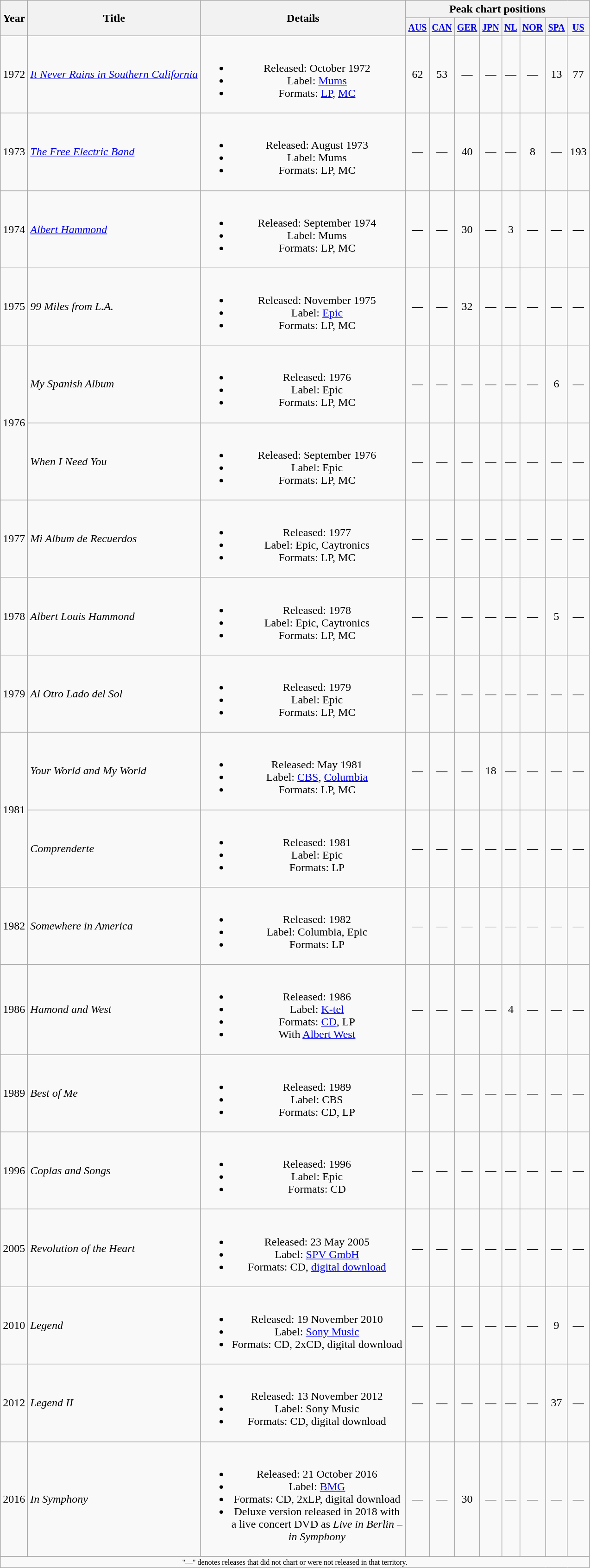<table class="wikitable" style="text-align:center">
<tr>
<th rowspan="2">Year</th>
<th rowspan="2">Title</th>
<th rowspan="2" style="width:18em;">Details</th>
<th colspan="8">Peak chart positions</th>
</tr>
<tr>
<th><small><a href='#'>AUS</a></small><br></th>
<th><small><a href='#'>CAN</a></small><br></th>
<th><small><a href='#'>GER</a></small><br></th>
<th><small><a href='#'>JPN</a></small><br></th>
<th><small><a href='#'>NL</a></small><br></th>
<th><small><a href='#'>NOR</a></small><br></th>
<th><small><a href='#'>SPA</a></small><br></th>
<th><small><a href='#'>US</a></small><br></th>
</tr>
<tr>
<td>1972</td>
<td align="left"><em><a href='#'>It Never Rains in Southern California</a></em></td>
<td><br><ul><li>Released: October 1972</li><li>Label: <a href='#'>Mums</a></li><li>Formats: <a href='#'>LP</a>, <a href='#'>MC</a></li></ul></td>
<td>62</td>
<td>53</td>
<td>—</td>
<td>—</td>
<td>—</td>
<td>—</td>
<td>13</td>
<td>77</td>
</tr>
<tr>
<td>1973</td>
<td align="left"><em><a href='#'>The Free Electric Band</a></em></td>
<td><br><ul><li>Released: August 1973</li><li>Label: Mums</li><li>Formats: LP, MC</li></ul></td>
<td>—</td>
<td>—</td>
<td>40</td>
<td>—</td>
<td>—</td>
<td>8</td>
<td>—</td>
<td>193</td>
</tr>
<tr>
<td>1974</td>
<td align="left"><em><a href='#'>Albert Hammond</a></em></td>
<td><br><ul><li>Released: September 1974</li><li>Label: Mums</li><li>Formats: LP, MC</li></ul></td>
<td>—</td>
<td>—</td>
<td>30</td>
<td>—</td>
<td>3</td>
<td>—</td>
<td>—</td>
<td>—</td>
</tr>
<tr>
<td>1975</td>
<td align="left"><em>99 Miles from L.A.</em></td>
<td><br><ul><li>Released: November 1975</li><li>Label: <a href='#'>Epic</a></li><li>Formats: LP, MC</li></ul></td>
<td>—</td>
<td>—</td>
<td>32</td>
<td>—</td>
<td>—</td>
<td>—</td>
<td>—</td>
<td>—</td>
</tr>
<tr>
<td rowspan="2">1976</td>
<td align="left"><em>My Spanish Album</em></td>
<td><br><ul><li>Released: 1976</li><li>Label: Epic</li><li>Formats: LP, MC</li></ul></td>
<td>—</td>
<td>—</td>
<td>—</td>
<td>—</td>
<td>—</td>
<td>—</td>
<td>6</td>
<td>—</td>
</tr>
<tr>
<td align="left"><em>When I Need You</em></td>
<td><br><ul><li>Released: September 1976</li><li>Label: Epic</li><li>Formats: LP, MC</li></ul></td>
<td>—</td>
<td>—</td>
<td>—</td>
<td>—</td>
<td>—</td>
<td>—</td>
<td>—</td>
<td>—</td>
</tr>
<tr>
<td>1977</td>
<td align="left"><em>Mi Album de Recuerdos</em></td>
<td><br><ul><li>Released: 1977</li><li>Label: Epic, Caytronics</li><li>Formats: LP, MC</li></ul></td>
<td>—</td>
<td>—</td>
<td>—</td>
<td>—</td>
<td>—</td>
<td>—</td>
<td>—</td>
<td>—</td>
</tr>
<tr>
<td>1978</td>
<td align="left"><em>Albert Louis Hammond</em></td>
<td><br><ul><li>Released: 1978</li><li>Label: Epic, Caytronics</li><li>Formats: LP, MC</li></ul></td>
<td>—</td>
<td>—</td>
<td>—</td>
<td>—</td>
<td>—</td>
<td>—</td>
<td>5</td>
<td>—</td>
</tr>
<tr>
<td>1979</td>
<td align="left"><em>Al Otro Lado del Sol</em></td>
<td><br><ul><li>Released: 1979</li><li>Label: Epic</li><li>Formats: LP, MC</li></ul></td>
<td>—</td>
<td>—</td>
<td>—</td>
<td>—</td>
<td>—</td>
<td>—</td>
<td>—</td>
<td>—</td>
</tr>
<tr>
<td rowspan="2">1981</td>
<td align="left"><em>Your World and My World</em></td>
<td><br><ul><li>Released: May 1981</li><li>Label: <a href='#'>CBS</a>, <a href='#'>Columbia</a></li><li>Formats: LP, MC</li></ul></td>
<td>—</td>
<td>—</td>
<td>—</td>
<td>18</td>
<td>—</td>
<td>—</td>
<td>—</td>
<td>—</td>
</tr>
<tr>
<td align="left"><em>Comprenderte</em></td>
<td><br><ul><li>Released: 1981</li><li>Label: Epic</li><li>Formats: LP</li></ul></td>
<td>—</td>
<td>—</td>
<td>—</td>
<td>—</td>
<td>—</td>
<td>—</td>
<td>—</td>
<td>—</td>
</tr>
<tr>
<td>1982</td>
<td align="left"><em>Somewhere in America</em></td>
<td><br><ul><li>Released: 1982</li><li>Label: Columbia, Epic</li><li>Formats: LP</li></ul></td>
<td>—</td>
<td>—</td>
<td>—</td>
<td>—</td>
<td>—</td>
<td>—</td>
<td>—</td>
<td>—</td>
</tr>
<tr>
<td>1986</td>
<td align="left"><em>Hamond and West</em></td>
<td><br><ul><li>Released: 1986</li><li>Label: <a href='#'>K-tel</a></li><li>Formats: <a href='#'>CD</a>, LP</li><li>With <a href='#'>Albert West</a></li></ul></td>
<td>—</td>
<td>—</td>
<td>—</td>
<td>—</td>
<td>4</td>
<td>—</td>
<td>—</td>
<td>—</td>
</tr>
<tr>
<td>1989</td>
<td align="left"><em>Best of Me</em></td>
<td><br><ul><li>Released: 1989</li><li>Label: CBS</li><li>Formats: CD, LP</li></ul></td>
<td>—</td>
<td>—</td>
<td>—</td>
<td>—</td>
<td>—</td>
<td>—</td>
<td>—</td>
<td>—</td>
</tr>
<tr>
<td>1996</td>
<td align="left"><em>Coplas and Songs</em></td>
<td><br><ul><li>Released: 1996</li><li>Label: Epic</li><li>Formats: CD</li></ul></td>
<td>—</td>
<td>—</td>
<td>—</td>
<td>—</td>
<td>—</td>
<td>—</td>
<td>—</td>
<td>—</td>
</tr>
<tr>
<td>2005</td>
<td align="left"><em>Revolution of the Heart</em></td>
<td><br><ul><li>Released: 23 May 2005</li><li>Label: <a href='#'>SPV GmbH</a></li><li>Formats: CD, <a href='#'>digital download</a></li></ul></td>
<td>—</td>
<td>—</td>
<td>—</td>
<td>—</td>
<td>—</td>
<td>—</td>
<td>—</td>
<td>—</td>
</tr>
<tr>
<td>2010</td>
<td align="left"><em>Legend</em></td>
<td><br><ul><li>Released: 19 November 2010</li><li>Label: <a href='#'>Sony Music</a></li><li>Formats: CD, 2xCD, digital download</li></ul></td>
<td>—</td>
<td>—</td>
<td>—</td>
<td>—</td>
<td>—</td>
<td>—</td>
<td>9</td>
<td>—</td>
</tr>
<tr>
<td>2012</td>
<td align="left"><em>Legend II</em></td>
<td><br><ul><li>Released: 13 November 2012</li><li>Label: Sony Music</li><li>Formats: CD, digital download</li></ul></td>
<td>—</td>
<td>—</td>
<td>—</td>
<td>—</td>
<td>—</td>
<td>—</td>
<td>37</td>
<td>—</td>
</tr>
<tr>
<td>2016</td>
<td align="left"><em>In Symphony</em></td>
<td><br><ul><li>Released: 21 October 2016</li><li>Label: <a href='#'>BMG</a></li><li>Formats: CD, 2xLP, digital download</li><li>Deluxe version released in 2018 with a live concert DVD as <em>Live in Berlin – in Symphony</em></li></ul></td>
<td>—</td>
<td>—</td>
<td>30</td>
<td>—</td>
<td>—</td>
<td>—</td>
<td>—</td>
<td>—</td>
</tr>
<tr>
<td colspan="11" style="font-size:8pt">"—" denotes releases that did not chart or were not released in that territory.</td>
</tr>
</table>
